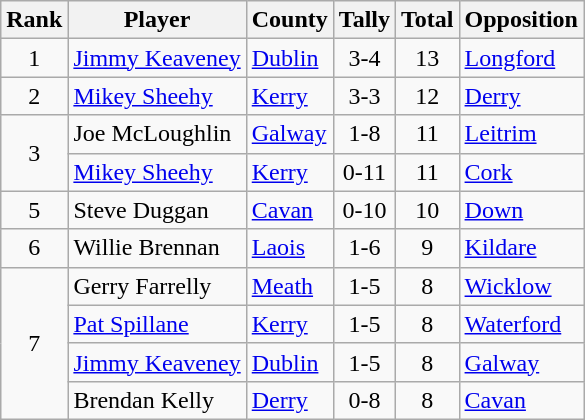<table class="wikitable">
<tr>
<th>Rank</th>
<th>Player</th>
<th>County</th>
<th>Tally</th>
<th>Total</th>
<th>Opposition</th>
</tr>
<tr>
<td rowspan=1 align=center>1</td>
<td><a href='#'>Jimmy Keaveney</a></td>
<td><a href='#'>Dublin</a></td>
<td align=center>3-4</td>
<td align=center>13</td>
<td><a href='#'>Longford</a></td>
</tr>
<tr>
<td rowspan=1 align=center>2</td>
<td><a href='#'>Mikey Sheehy</a></td>
<td><a href='#'>Kerry</a></td>
<td align=center>3-3</td>
<td align=center>12</td>
<td><a href='#'>Derry</a></td>
</tr>
<tr>
<td rowspan=2 align=center>3</td>
<td>Joe McLoughlin</td>
<td><a href='#'>Galway</a></td>
<td align=center>1-8</td>
<td align=center>11</td>
<td><a href='#'>Leitrim</a></td>
</tr>
<tr>
<td><a href='#'>Mikey Sheehy</a></td>
<td><a href='#'>Kerry</a></td>
<td align=center>0-11</td>
<td align=center>11</td>
<td><a href='#'>Cork</a></td>
</tr>
<tr>
<td rowspan=1 align=center>5</td>
<td>Steve Duggan</td>
<td><a href='#'>Cavan</a></td>
<td align=center>0-10</td>
<td align=center>10</td>
<td><a href='#'>Down</a></td>
</tr>
<tr>
<td rowspan=1 align=center>6</td>
<td>Willie Brennan</td>
<td><a href='#'>Laois</a></td>
<td align=center>1-6</td>
<td align=center>9</td>
<td><a href='#'>Kildare</a></td>
</tr>
<tr>
<td rowspan=4 align=center>7</td>
<td>Gerry Farrelly</td>
<td><a href='#'>Meath</a></td>
<td align=center>1-5</td>
<td align=center>8</td>
<td><a href='#'>Wicklow</a></td>
</tr>
<tr>
<td><a href='#'>Pat Spillane</a></td>
<td><a href='#'>Kerry</a></td>
<td align=center>1-5</td>
<td align=center>8</td>
<td><a href='#'>Waterford</a></td>
</tr>
<tr>
<td><a href='#'>Jimmy Keaveney</a></td>
<td><a href='#'>Dublin</a></td>
<td align=center>1-5</td>
<td align=center>8</td>
<td><a href='#'>Galway</a></td>
</tr>
<tr>
<td>Brendan Kelly</td>
<td><a href='#'>Derry</a></td>
<td align=center>0-8</td>
<td align=center>8</td>
<td><a href='#'>Cavan</a></td>
</tr>
</table>
